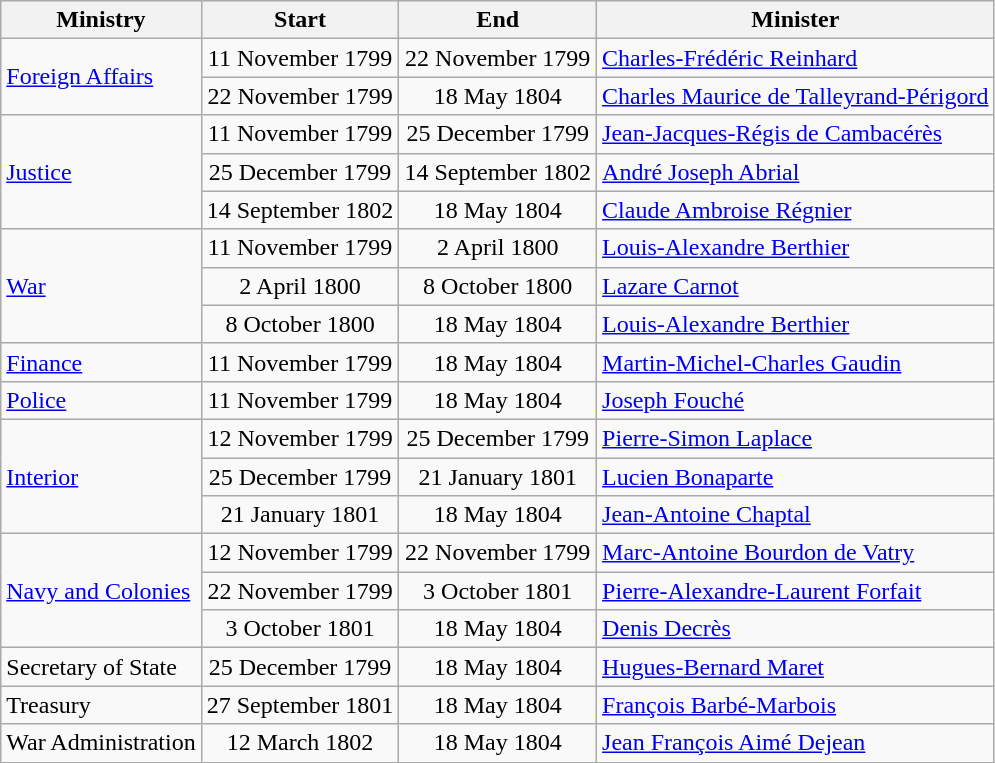<table class="wikitable sortable">
<tr>
<th>Ministry</th>
<th>Start</th>
<th>End</th>
<th>Minister</th>
</tr>
<tr>
<td rowspan=2><a href='#'>Foreign Affairs</a></td>
<td style="text-align:center">11 November 1799</td>
<td style="text-align:center">22 November 1799</td>
<td><a href='#'>Charles-Frédéric Reinhard</a></td>
</tr>
<tr>
<td style="text-align:center">22 November 1799</td>
<td style="text-align:center">18 May 1804</td>
<td><a href='#'>Charles Maurice de Talleyrand-Périgord</a></td>
</tr>
<tr>
<td rowspan=3><a href='#'>Justice</a></td>
<td style="text-align:center">11 November 1799</td>
<td style="text-align:center">25 December 1799</td>
<td><a href='#'>Jean-Jacques-Régis de Cambacérès</a></td>
</tr>
<tr>
<td style="text-align:center">25 December 1799</td>
<td style="text-align:center">14 September 1802</td>
<td><a href='#'>André Joseph Abrial</a></td>
</tr>
<tr>
<td style="text-align:center">14 September 1802</td>
<td style="text-align:center">18 May 1804</td>
<td><a href='#'>Claude Ambroise Régnier</a></td>
</tr>
<tr>
<td rowspan=3><a href='#'>War</a></td>
<td style="text-align:center">11 November 1799</td>
<td style="text-align:center">2 April 1800</td>
<td><a href='#'>Louis-Alexandre Berthier</a></td>
</tr>
<tr>
<td style="text-align:center">2 April 1800</td>
<td style="text-align:center">8 October 1800</td>
<td><a href='#'>Lazare Carnot</a></td>
</tr>
<tr>
<td style="text-align:center">8 October 1800</td>
<td style="text-align:center">18 May 1804</td>
<td><a href='#'>Louis-Alexandre Berthier</a></td>
</tr>
<tr>
<td rowspan=1><a href='#'>Finance</a></td>
<td style="text-align:center">11 November 1799</td>
<td style="text-align:center">18 May 1804</td>
<td><a href='#'>Martin-Michel-Charles Gaudin</a></td>
</tr>
<tr>
<td rowspan=1><a href='#'>Police</a></td>
<td style="text-align:center">11 November 1799</td>
<td style="text-align:center">18 May 1804</td>
<td><a href='#'>Joseph Fouché</a></td>
</tr>
<tr>
<td rowspan=3><a href='#'>Interior</a></td>
<td style="text-align:center">12 November 1799</td>
<td style="text-align:center">25 December 1799</td>
<td><a href='#'>Pierre-Simon Laplace</a></td>
</tr>
<tr>
<td style="text-align:center">25 December 1799</td>
<td style="text-align:center">21 January 1801</td>
<td><a href='#'>Lucien Bonaparte</a></td>
</tr>
<tr>
<td style="text-align:center">21 January 1801</td>
<td style="text-align:center">18 May 1804</td>
<td><a href='#'>Jean-Antoine Chaptal</a></td>
</tr>
<tr>
<td rowspan=3><a href='#'>Navy and Colonies</a></td>
<td style="text-align:center">12 November 1799</td>
<td style="text-align:center">22 November 1799</td>
<td><a href='#'>Marc-Antoine Bourdon de Vatry</a></td>
</tr>
<tr>
<td style="text-align:center">22 November 1799</td>
<td style="text-align:center">3 October 1801</td>
<td><a href='#'>Pierre-Alexandre-Laurent Forfait</a></td>
</tr>
<tr>
<td style="text-align:center">3 October 1801</td>
<td style="text-align:center">18 May 1804</td>
<td><a href='#'>Denis Decrès</a></td>
</tr>
<tr>
<td rowspan=1>Secretary of State</td>
<td style="text-align:center">25 December 1799</td>
<td style="text-align:center">18 May 1804</td>
<td><a href='#'>Hugues-Bernard Maret</a></td>
</tr>
<tr>
<td rowspan=1>Treasury</td>
<td style="text-align:center">27 September 1801</td>
<td style="text-align:center">18 May 1804</td>
<td><a href='#'>François Barbé-Marbois</a></td>
</tr>
<tr>
<td rowspan=1>War Administration</td>
<td style="text-align:center">12 March 1802</td>
<td style="text-align:center">18 May 1804</td>
<td><a href='#'>Jean François Aimé Dejean</a></td>
</tr>
</table>
